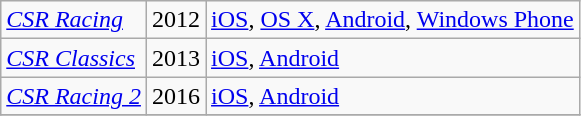<table class="wikitable sortable">
<tr>
<td><em><a href='#'>CSR Racing</a></em></td>
<td>2012</td>
<td><a href='#'>iOS</a>, <a href='#'>OS X</a>, <a href='#'>Android</a>, <a href='#'>Windows Phone</a></td>
</tr>
<tr>
<td><em><a href='#'>CSR Classics</a></em></td>
<td>2013</td>
<td><a href='#'>iOS</a>, <a href='#'>Android</a></td>
</tr>
<tr>
<td><em><a href='#'>CSR Racing 2</a></em></td>
<td>2016</td>
<td><a href='#'>iOS</a>, <a href='#'>Android</a></td>
</tr>
<tr>
</tr>
</table>
